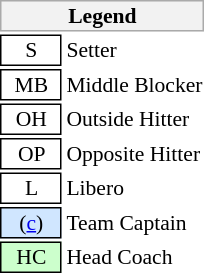<table class="toccolours" style="float: right; font-size: 90%; white-space: nowrap; valign: middle">
<tr>
<th colspan="6" style="background-color: #F2F2F2; border: 1px solid #AAAAAA;">Legend</th>
</tr>
<tr>
<td style="border: 1px solid black;" align=center>  S  </td>
<td>Setter</td>
</tr>
<tr>
<td style="border: 1px solid black;" align=center>  MB  </td>
<td>Middle Blocker</td>
</tr>
<tr>
<td style="border: 1px solid black;" align=center>  OH  </td>
<td>Outside Hitter</td>
</tr>
<tr>
<td style="border: 1px solid black;" align=center>  OP  </td>
<td>Opposite Hitter</td>
</tr>
<tr>
<td style="border: 1px solid black;" align=center>  L  </td>
<td>Libero</td>
</tr>
<tr>
<td style="background: #D0E6FF; border: 1px solid black" align=center> (<a href='#'>c</a>) </td>
<td>Team Captain</td>
</tr>
<tr>
<td style="background: #ccffcc; border: 1px solid black" align=center> HC </td>
<td>Head Coach</td>
</tr>
<tr>
</tr>
</table>
